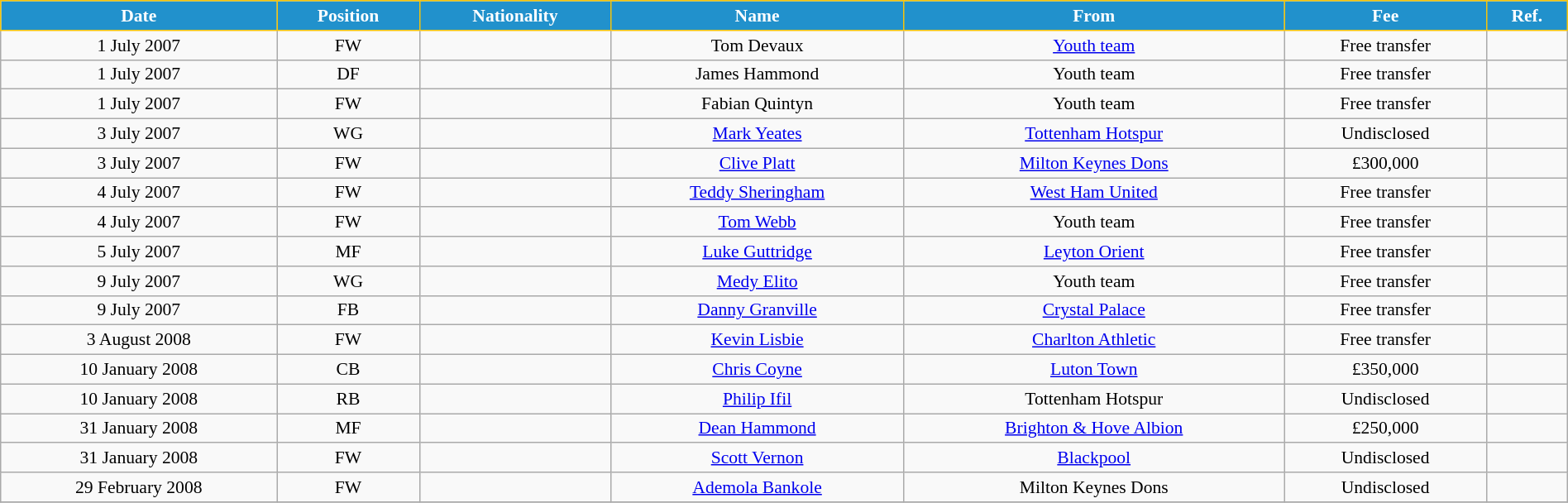<table class="wikitable" style="text-align:center; font-size:90%; width:100%;">
<tr>
<th style="background:#2191CC; color:white; border:1px solid #F7C408; text-align:center;">Date</th>
<th style="background:#2191CC; color:white; border:1px solid #F7C408; text-align:center;">Position</th>
<th style="background:#2191CC; color:white; border:1px solid #F7C408; text-align:center;">Nationality</th>
<th style="background:#2191CC; color:white; border:1px solid #F7C408; text-align:center;">Name</th>
<th style="background:#2191CC; color:white; border:1px solid #F7C408; text-align:center;">From</th>
<th style="background:#2191CC; color:white; border:1px solid #F7C408; text-align:center;">Fee</th>
<th style="background:#2191CC; color:white; border:1px solid #F7C408; text-align:center;">Ref.</th>
</tr>
<tr>
<td>1 July 2007</td>
<td>FW</td>
<td></td>
<td>Tom Devaux</td>
<td><a href='#'>Youth team</a></td>
<td>Free transfer</td>
<td></td>
</tr>
<tr>
<td>1 July 2007</td>
<td>DF</td>
<td></td>
<td>James Hammond</td>
<td>Youth team</td>
<td>Free transfer</td>
<td></td>
</tr>
<tr>
<td>1 July 2007</td>
<td>FW</td>
<td></td>
<td>Fabian Quintyn</td>
<td>Youth team</td>
<td>Free transfer</td>
<td></td>
</tr>
<tr>
<td>3 July 2007</td>
<td>WG</td>
<td></td>
<td><a href='#'>Mark Yeates</a></td>
<td> <a href='#'>Tottenham Hotspur</a></td>
<td>Undisclosed</td>
<td></td>
</tr>
<tr>
<td>3 July 2007</td>
<td>FW</td>
<td></td>
<td><a href='#'>Clive Platt</a></td>
<td> <a href='#'>Milton Keynes Dons</a></td>
<td>£300,000</td>
<td></td>
</tr>
<tr>
<td>4 July 2007</td>
<td>FW</td>
<td></td>
<td><a href='#'>Teddy Sheringham</a></td>
<td> <a href='#'>West Ham United</a></td>
<td>Free transfer</td>
<td></td>
</tr>
<tr>
<td>4 July 2007</td>
<td>FW</td>
<td></td>
<td><a href='#'>Tom Webb</a></td>
<td>Youth team</td>
<td>Free transfer</td>
<td></td>
</tr>
<tr>
<td>5 July 2007</td>
<td>MF</td>
<td></td>
<td><a href='#'>Luke Guttridge</a></td>
<td> <a href='#'>Leyton Orient</a></td>
<td>Free transfer</td>
<td></td>
</tr>
<tr>
<td>9 July 2007</td>
<td>WG</td>
<td></td>
<td><a href='#'>Medy Elito</a></td>
<td>Youth team</td>
<td>Free transfer</td>
<td></td>
</tr>
<tr>
<td>9 July 2007</td>
<td>FB</td>
<td></td>
<td><a href='#'>Danny Granville</a></td>
<td> <a href='#'>Crystal Palace</a></td>
<td>Free transfer</td>
<td></td>
</tr>
<tr>
<td>3 August 2008</td>
<td>FW</td>
<td></td>
<td><a href='#'>Kevin Lisbie</a></td>
<td> <a href='#'>Charlton Athletic</a></td>
<td>Free transfer</td>
<td></td>
</tr>
<tr>
<td>10 January 2008</td>
<td>CB</td>
<td></td>
<td><a href='#'>Chris Coyne</a></td>
<td> <a href='#'>Luton Town</a></td>
<td>£350,000</td>
<td></td>
</tr>
<tr>
<td>10 January 2008</td>
<td>RB</td>
<td></td>
<td><a href='#'>Philip Ifil</a></td>
<td> Tottenham Hotspur</td>
<td>Undisclosed</td>
<td></td>
</tr>
<tr>
<td>31 January 2008</td>
<td>MF</td>
<td></td>
<td><a href='#'>Dean Hammond</a></td>
<td> <a href='#'>Brighton & Hove Albion</a></td>
<td>£250,000</td>
<td></td>
</tr>
<tr>
<td>31 January 2008</td>
<td>FW</td>
<td></td>
<td><a href='#'>Scott Vernon</a></td>
<td> <a href='#'>Blackpool</a></td>
<td>Undisclosed</td>
<td></td>
</tr>
<tr>
<td>29 February 2008</td>
<td>FW</td>
<td></td>
<td><a href='#'>Ademola Bankole</a></td>
<td> Milton Keynes Dons</td>
<td>Undisclosed</td>
<td></td>
</tr>
<tr>
</tr>
</table>
